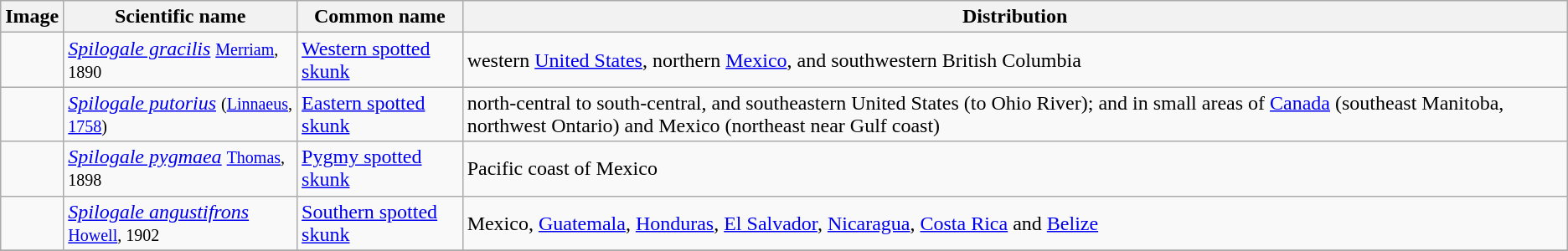<table class="wikitable">
<tr>
<th>Image</th>
<th>Scientific name</th>
<th>Common name</th>
<th>Distribution</th>
</tr>
<tr>
<td></td>
<td><em><a href='#'>Spilogale gracilis</a></em> <small><a href='#'>Merriam</a>, 1890</small><br></td>
<td><a href='#'>Western spotted skunk</a></td>
<td>western <a href='#'>United States</a>, northern <a href='#'>Mexico</a>, and southwestern British Columbia</td>
</tr>
<tr>
<td></td>
<td><em><a href='#'>Spilogale putorius</a></em> <small>(<a href='#'>Linnaeus</a>, <a href='#'>1758</a>)</small><br></td>
<td><a href='#'>Eastern spotted skunk</a></td>
<td>north-central to south-central, and southeastern United States (to Ohio River); and in small areas of <a href='#'>Canada</a> (southeast Manitoba, northwest Ontario) and Mexico (northeast near Gulf coast)</td>
</tr>
<tr>
<td></td>
<td><em><a href='#'>Spilogale pygmaea</a></em> <small><a href='#'>Thomas</a>, 1898</small><br></td>
<td><a href='#'>Pygmy spotted skunk</a></td>
<td>Pacific coast of Mexico</td>
</tr>
<tr>
<td></td>
<td><em><a href='#'>Spilogale angustifrons</a></em> <small><a href='#'>Howell</a>, 1902</small></td>
<td><a href='#'>Southern spotted skunk</a></td>
<td>Mexico, <a href='#'>Guatemala</a>, <a href='#'>Honduras</a>, <a href='#'>El Salvador</a>, <a href='#'>Nicaragua</a>, <a href='#'>Costa Rica</a> and <a href='#'>Belize</a></td>
</tr>
<tr>
</tr>
</table>
